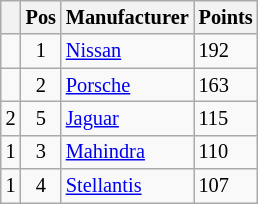<table class="wikitable" style="font-size: 85%;">
<tr>
<th></th>
<th>Pos</th>
<th>Manufacturer</th>
<th>Points</th>
</tr>
<tr>
<td align="left"></td>
<td align="center">1</td>
<td> <a href='#'>Nissan</a></td>
<td align="left">192</td>
</tr>
<tr>
<td align="left"></td>
<td align="center">2</td>
<td> <a href='#'>Porsche</a></td>
<td align="left">163</td>
</tr>
<tr>
<td align="left"> 2</td>
<td align="center">5</td>
<td> <a href='#'>Jaguar</a></td>
<td align="left">115</td>
</tr>
<tr>
<td align="left"> 1</td>
<td align="center">3</td>
<td> <a href='#'>Mahindra</a></td>
<td align="left">110</td>
</tr>
<tr>
<td align="left"> 1</td>
<td align="center">4</td>
<td> <a href='#'>Stellantis</a></td>
<td align="left">107</td>
</tr>
</table>
